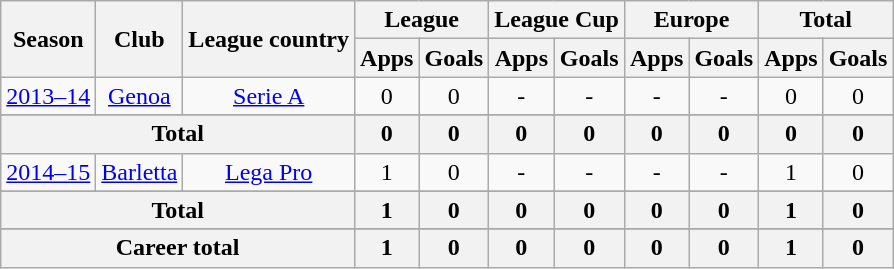<table class="wikitable" style="text-align: center;">
<tr>
<th rowspan="2">Season</th>
<th rowspan="2">Club</th>
<th rowspan="2">League country</th>
<th colspan="2">League</th>
<th colspan="2">League Cup</th>
<th colspan="2">Europe</th>
<th colspan="2">Total</th>
</tr>
<tr>
<th>Apps</th>
<th>Goals</th>
<th>Apps</th>
<th>Goals</th>
<th>Apps</th>
<th>Goals</th>
<th>Apps</th>
<th>Goals</th>
</tr>
<tr>
<td rowspan="1"><a href='#'>2013–14</a></td>
<td rowspan="1" valign="center"><a href='#'>Genoa</a></td>
<td rowspan="1"><a href='#'>Serie A</a></td>
<td>0</td>
<td>0</td>
<td>-</td>
<td>-</td>
<td>-</td>
<td>-</td>
<td>0</td>
<td>0</td>
</tr>
<tr>
</tr>
<tr>
<th colspan="3" valign="center">Total</th>
<th>0</th>
<th>0</th>
<th>0</th>
<th>0</th>
<th>0</th>
<th>0</th>
<th>0</th>
<th>0</th>
</tr>
<tr>
<td rowspan="1"><a href='#'>2014–15</a></td>
<td rowspan="1" valign="center"><a href='#'>Barletta</a></td>
<td rowspan="1"><a href='#'>Lega Pro</a></td>
<td>1</td>
<td>0</td>
<td>-</td>
<td>-</td>
<td>-</td>
<td>-</td>
<td>1</td>
<td>0</td>
</tr>
<tr>
</tr>
<tr>
<th colspan="3" valign="center">Total</th>
<th>1</th>
<th>0</th>
<th>0</th>
<th>0</th>
<th>0</th>
<th>0</th>
<th>1</th>
<th>0</th>
</tr>
<tr>
</tr>
<tr>
<th colspan="3">Career total</th>
<th>1</th>
<th>0</th>
<th>0</th>
<th>0</th>
<th>0</th>
<th>0</th>
<th>1</th>
<th>0</th>
</tr>
</table>
